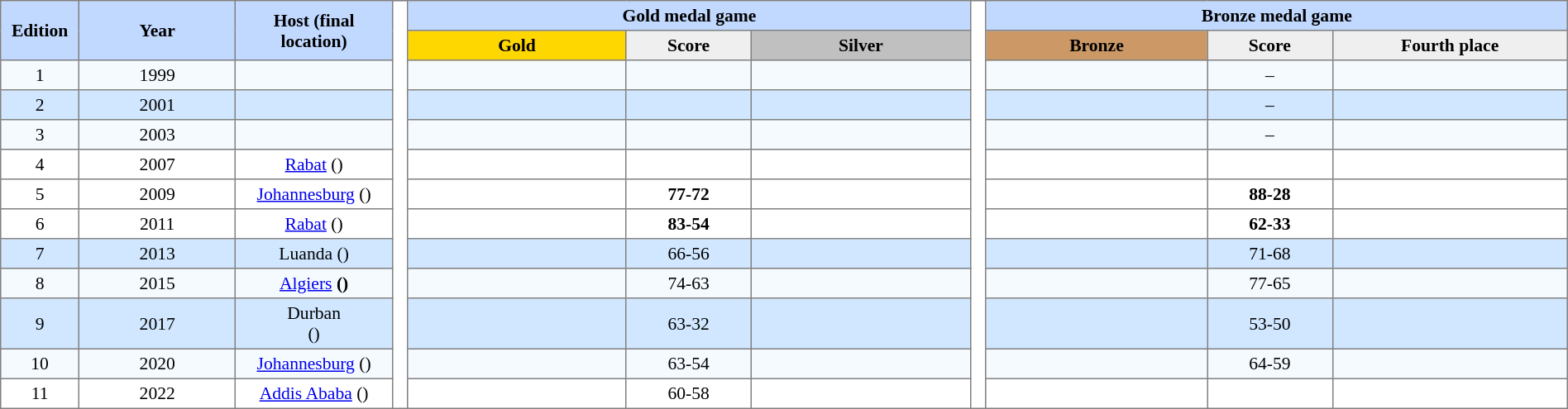<table border=1 style="border-collapse:collapse; font-size:90%; text-align:center" cellpadding=3 cellspacing=0 width=100%>
<tr bgcolor=#C1D8FF>
<th rowspan=2 width=5%>Edition</th>
<th rowspan=2 width=10%>Year</th>
<th rowspan=2 width=10%>Host (final location)</th>
<th width=1% rowspan=36 bgcolor=ffffff></th>
<th colspan=3>Gold medal game</th>
<th width=1% rowspan=36 bgcolor=ffffff></th>
<th colspan=3>Bronze medal game</th>
</tr>
<tr bgcolor=#EFEFEF>
<td !align="center" bgcolor="gold" width=200><strong>Gold</strong></td>
<th width=8%>Score</th>
<td !align="center" bgcolor="silver" width=200><strong>Silver</strong></td>
<td !align="center" bgcolor="CC9966" width=200><strong>Bronze</strong></td>
<th width=8%>Score</th>
<th width=15%>Fourth place</th>
</tr>
<tr bgcolor=#F5FAFF>
<td>1</td>
<td>1999</td>
<td></td>
<td></td>
<td></td>
<td></td>
<td></td>
<td>–</td>
<td></td>
</tr>
<tr bgcolor="#D0E7FF">
<td>2</td>
<td>2001</td>
<td></td>
<td></td>
<td></td>
<td></td>
<td></td>
<td>–</td>
<td></td>
</tr>
<tr bgcolor="#F5FAFF">
<td>3</td>
<td>2003</td>
<td></td>
<td></td>
<td></td>
<td></td>
<td></td>
<td>–</td>
<td></td>
</tr>
<tr>
<td>4</td>
<td>2007</td>
<td><a href='#'>Rabat</a>                    ()</td>
<th></th>
<td></td>
<td></td>
<td></td>
<th></th>
<td></td>
</tr>
<tr>
<td>5</td>
<td>2009</td>
<td><a href='#'>Johannesburg</a>     ()</td>
<th><strong></strong></th>
<th>77-72</th>
<td></td>
<td></td>
<th><strong>88-28</strong></th>
<td></td>
</tr>
<tr>
<td>6</td>
<td>2011</td>
<td><a href='#'>Rabat</a>              ()</td>
<th></th>
<th>83-54</th>
<th></th>
<td></td>
<th>62-33</th>
<td></td>
</tr>
<tr bgcolor="#D0E7FF">
<td>7</td>
<td>2013</td>
<td>Luanda              ()</td>
<td><strong></strong></td>
<td>66-56</td>
<td></td>
<td></td>
<td>71-68</td>
<td></td>
</tr>
<tr bgcolor="#F5FAFF">
<td>8</td>
<td>2015</td>
<td><a href='#'>Algiers</a>             <strong>(</strong><strong>)</strong></td>
<td><strong></strong></td>
<td>74-63</td>
<td></td>
<td></td>
<td>77-65</td>
<td></td>
</tr>
<tr bgcolor="#D0E7FF">
<td>9</td>
<td>2017 </td>
<td>Durban<br>()</td>
<td><strong></strong></td>
<td>63-32</td>
<td></td>
<td></td>
<td>53-50</td>
<td></td>
</tr>
<tr bgcolor="#F5FAFF">
<td>10</td>
<td>2020</td>
<td><a href='#'>Johannesburg</a>        ()</td>
<td><strong></strong></td>
<td>63-54</td>
<td></td>
<td></td>
<td>64-59</td>
<td></td>
</tr>
<tr>
<td>11</td>
<td>2022</td>
<td><a href='#'>Addis Ababa</a>  ()</td>
<th></th>
<td>60-58</td>
<td></td>
<td></td>
<th></th>
<td></td>
</tr>
</table>
